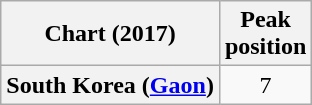<table class="wikitable plainrowheaders" style="text-align:center;">
<tr>
<th scope="col">Chart (2017)</th>
<th scope="col">Peak<br>position</th>
</tr>
<tr>
<th scope="row">South Korea (<a href='#'>Gaon</a>)</th>
<td>7</td>
</tr>
</table>
